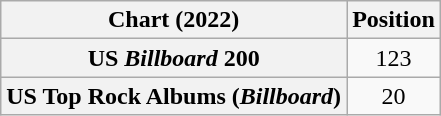<table class="wikitable sortable plainrowheaders" style="text-align:center">
<tr>
<th scope="col">Chart (2022)</th>
<th scope="col">Position</th>
</tr>
<tr>
<th scope="row">US <em>Billboard</em> 200</th>
<td>123</td>
</tr>
<tr>
<th scope="row">US Top Rock Albums (<em>Billboard</em>)</th>
<td>20</td>
</tr>
</table>
